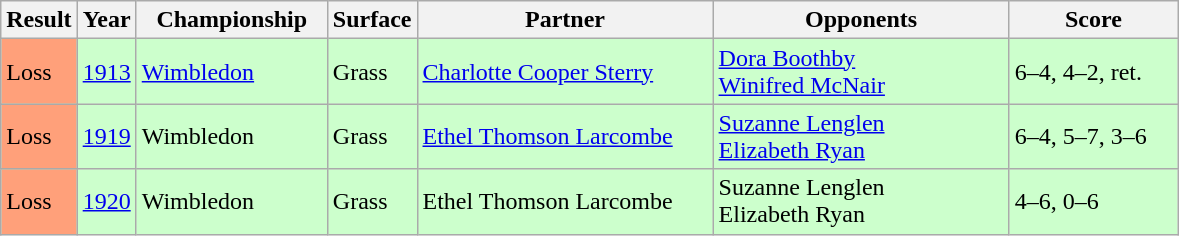<table class="sortable wikitable">
<tr>
<th>Result</th>
<th>Year</th>
<th style="width:120px">Championship</th>
<th style="width:50px">Surface</th>
<th style="width:190px">Partner</th>
<th style="width:190px">Opponents</th>
<th style="width:105px" class="unsortable">Score</th>
</tr>
<tr bgcolor= #cfc>
<td style="background:#ffa07a;">Loss</td>
<td><a href='#'>1913</a></td>
<td><a href='#'>Wimbledon</a></td>
<td>Grass</td>
<td> <a href='#'>Charlotte Cooper Sterry</a></td>
<td> <a href='#'>Dora Boothby</a><br> <a href='#'>Winifred McNair</a></td>
<td>6–4, 4–2, ret.</td>
</tr>
<tr bgcolor= #cfc>
<td style="background:#ffa07a;">Loss</td>
<td><a href='#'>1919</a></td>
<td>Wimbledon</td>
<td>Grass</td>
<td> <a href='#'>Ethel Thomson Larcombe</a></td>
<td> <a href='#'>Suzanne Lenglen</a><br> <a href='#'>Elizabeth Ryan</a></td>
<td>6–4, 5–7, 3–6</td>
</tr>
<tr bgcolor= #cfc>
<td style="background:#ffa07a;">Loss</td>
<td><a href='#'>1920</a></td>
<td>Wimbledon</td>
<td>Grass</td>
<td> Ethel Thomson Larcombe</td>
<td> Suzanne Lenglen<br> Elizabeth Ryan</td>
<td>4–6, 0–6</td>
</tr>
</table>
